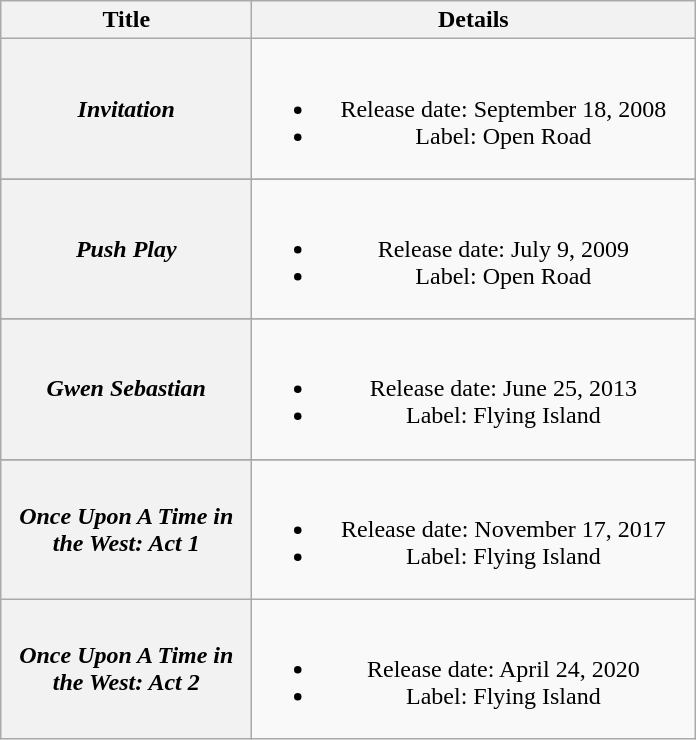<table class="wikitable plainrowheaders" style="text-align:center">
<tr>
<th style="width:10em;">Title</th>
<th style="width:18em;">Details</th>
</tr>
<tr>
<th scope="row"><em>Invitation</em></th>
<td><br><ul><li>Release date: September 18, 2008</li><li>Label: Open Road</li></ul></td>
</tr>
<tr>
</tr>
<tr>
<th scope="row"><em>Push Play</em></th>
<td><br><ul><li>Release date: July 9, 2009</li><li>Label: Open Road</li></ul></td>
</tr>
<tr>
</tr>
<tr>
<th scope="row"><em>Gwen Sebastian</em></th>
<td><br><ul><li>Release date: June 25, 2013</li><li>Label: Flying Island</li></ul></td>
</tr>
<tr>
</tr>
<tr>
<th scope="row"><em>Once Upon A Time in the West: Act 1</em></th>
<td><br><ul><li>Release date: November 17, 2017</li><li>Label: Flying Island</li></ul></td>
</tr>
<tr>
<th scope="row"><em>Once Upon A Time in the West: Act 2</em></th>
<td><br><ul><li>Release date: April 24, 2020</li><li>Label: Flying Island</li></ul></td>
</tr>
</table>
